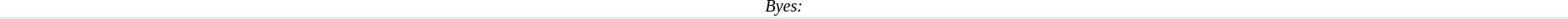<table cellspacing=0 style="border-top:0px solid 000000;border-bottom:1px solid #e0e0e0;width:100%">
<tr>
<td width=100% valign=top align=center style=font-size:85%><em>Byes: </em></td>
</tr>
</table>
